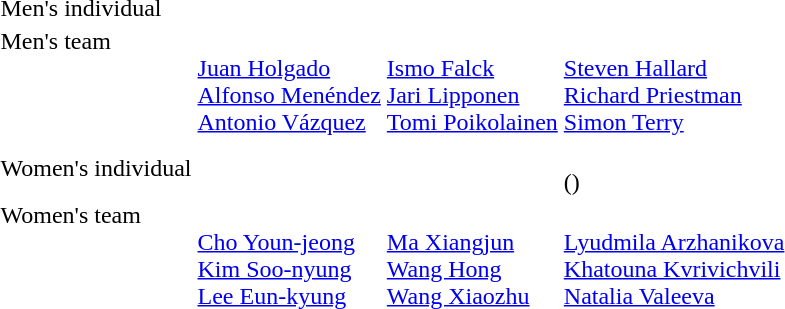<table>
<tr>
<td>Men's individual<br></td>
<td></td>
<td></td>
<td></td>
</tr>
<tr valign="top">
<td>Men's team<br></td>
<td><br><a href='#'>Juan Holgado</a><br><a href='#'>Alfonso Menéndez</a><br><a href='#'>Antonio Vázquez</a></td>
<td><br><a href='#'>Ismo Falck</a><br><a href='#'>Jari Lipponen</a><br><a href='#'>Tomi Poikolainen</a></td>
<td><br><a href='#'>Steven Hallard</a><br><a href='#'>Richard Priestman</a><br><a href='#'>Simon Terry</a></td>
</tr>
<tr>
<td>Women's individual<br></td>
<td></td>
<td></td>
<td><br>()</td>
</tr>
<tr valign="top">
<td>Women's team<br></td>
<td><br><a href='#'>Cho Youn-jeong</a><br><a href='#'>Kim Soo-nyung</a><br><a href='#'>Lee Eun-kyung</a></td>
<td><br><a href='#'>Ma Xiangjun</a><br><a href='#'>Wang Hong</a><br><a href='#'>Wang Xiaozhu</a></td>
<td><br><a href='#'>Lyudmila Arzhanikova</a><br><a href='#'>Khatouna Kvrivichvili</a><br><a href='#'>Natalia Valeeva</a></td>
</tr>
</table>
